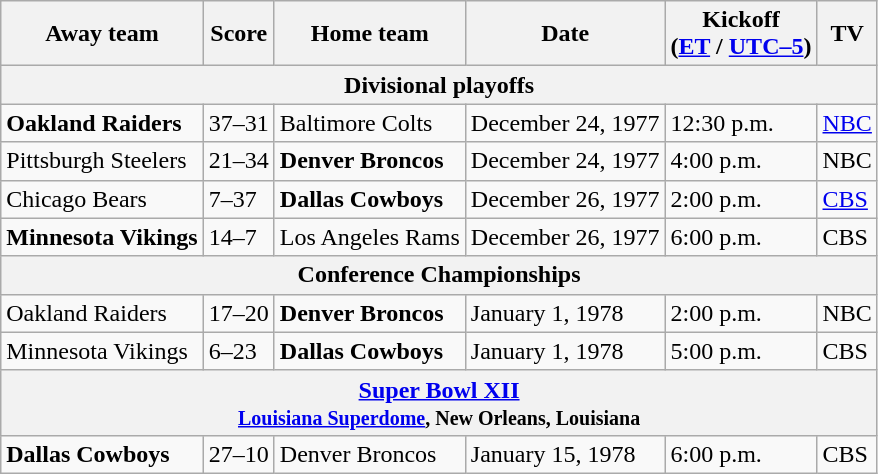<table class="wikitable">
<tr>
<th>Away team</th>
<th>Score</th>
<th>Home team</th>
<th>Date</th>
<th>Kickoff<br>(<a href='#'>ET</a> / <a href='#'>UTC–5</a>)</th>
<th>TV</th>
</tr>
<tr>
<th colspan="6">Divisional playoffs</th>
</tr>
<tr>
<td><strong>Oakland Raiders</strong></td>
<td>37–31 </td>
<td>Baltimore Colts</td>
<td>December 24, 1977</td>
<td>12:30 p.m.</td>
<td><a href='#'>NBC</a></td>
</tr>
<tr>
<td>Pittsburgh Steelers</td>
<td>21–34</td>
<td><strong>Denver Broncos</strong></td>
<td>December 24, 1977</td>
<td>4:00 p.m.</td>
<td>NBC</td>
</tr>
<tr>
<td>Chicago Bears</td>
<td>7–37</td>
<td><strong>Dallas Cowboys</strong></td>
<td>December 26, 1977</td>
<td>2:00 p.m.</td>
<td><a href='#'>CBS</a></td>
</tr>
<tr>
<td><strong>Minnesota Vikings</strong></td>
<td>14–7</td>
<td>Los Angeles Rams</td>
<td>December 26, 1977</td>
<td>6:00 p.m.</td>
<td>CBS</td>
</tr>
<tr>
<th colspan="6">Conference Championships</th>
</tr>
<tr>
<td>Oakland Raiders</td>
<td>17–20</td>
<td><strong>Denver Broncos</strong></td>
<td>January 1, 1978</td>
<td>2:00 p.m.</td>
<td>NBC</td>
</tr>
<tr>
<td>Minnesota Vikings</td>
<td>6–23</td>
<td><strong>Dallas Cowboys</strong></td>
<td>January 1, 1978</td>
<td>5:00 p.m.</td>
<td>CBS</td>
</tr>
<tr>
<th colspan="6"><a href='#'>Super Bowl XII</a><br><small><a href='#'>Louisiana Superdome</a>, New Orleans, Louisiana</small></th>
</tr>
<tr>
<td><strong>Dallas Cowboys</strong></td>
<td>27–10</td>
<td>Denver Broncos</td>
<td>January 15, 1978</td>
<td>6:00 p.m.</td>
<td>CBS</td>
</tr>
</table>
